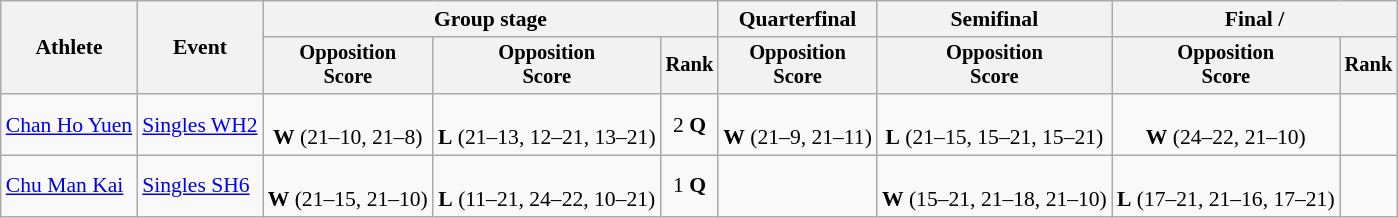<table class="wikitable" style="font-size:90%; text-align:center">
<tr>
<th rowspan="2">Athlete</th>
<th rowspan="2">Event</th>
<th colspan="3">Group stage</th>
<th>Quarterfinal</th>
<th>Semifinal</th>
<th colspan="2">Final / </th>
</tr>
<tr style="font-size:95%">
<th>Opposition<br>Score</th>
<th>Opposition<br>Score</th>
<th>Rank</th>
<th>Opposition<br>Score</th>
<th>Opposition<br>Score</th>
<th>Opposition<br>Score</th>
<th>Rank</th>
</tr>
<tr>
<td align="left"><a href='#'>Chan Ho Yuen</a></td>
<td align="left"><a href='#'>Singles WH2</a></td>
<td><br><strong>W</strong> (21–10, 21–8)</td>
<td><br><strong>L</strong> (21–13, 12–21, 13–21)</td>
<td>2 <strong>Q</strong></td>
<td><br><strong>W</strong> (21–9, 21–11)</td>
<td><br><strong>L</strong> (21–15, 15–21, 15–21)</td>
<td><br><strong>W</strong> (24–22, 21–10)</td>
<td></td>
</tr>
<tr>
<td align="left"><a href='#'>Chu Man Kai</a></td>
<td align="left"><a href='#'>Singles SH6</a></td>
<td><br><strong>W</strong> (21–15, 21–10)</td>
<td><br><strong>L</strong> (11–21, 24–22, 10–21)</td>
<td>1 <strong>Q</strong></td>
<td></td>
<td><br><strong>W</strong> (15–21, 21–18, 21–10)</td>
<td><br><strong>L</strong> (17–21, 21–16, 17–21)</td>
<td></td>
</tr>
</table>
